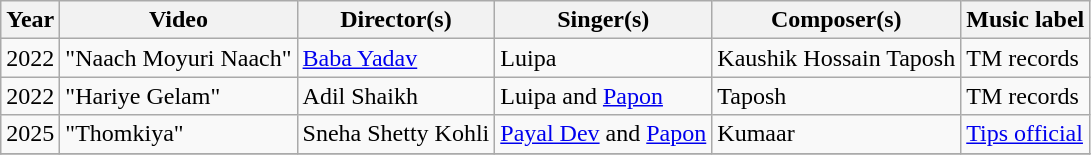<table class="wikitable">
<tr>
<th>Year</th>
<th>Video</th>
<th>Director(s)</th>
<th>Singer(s)</th>
<th>Composer(s)</th>
<th>Music label</th>
</tr>
<tr>
<td>2022</td>
<td>"Naach Moyuri Naach"</td>
<td><a href='#'>Baba Yadav</a></td>
<td>Luipa</td>
<td>Kaushik Hossain Taposh</td>
<td>TM records</td>
</tr>
<tr>
<td>2022</td>
<td>"Hariye Gelam"</td>
<td>Adil Shaikh</td>
<td>Luipa and <a href='#'>Papon</a></td>
<td>Taposh</td>
<td>TM records</td>
</tr>
<tr>
<td>2025</td>
<td>"Thomkiya"</td>
<td>Sneha Shetty Kohli</td>
<td><a href='#'>Payal Dev</a> and <a href='#'>Papon</a></td>
<td>Kumaar</td>
<td><a href='#'>Tips official</a></td>
</tr>
<tr>
</tr>
</table>
